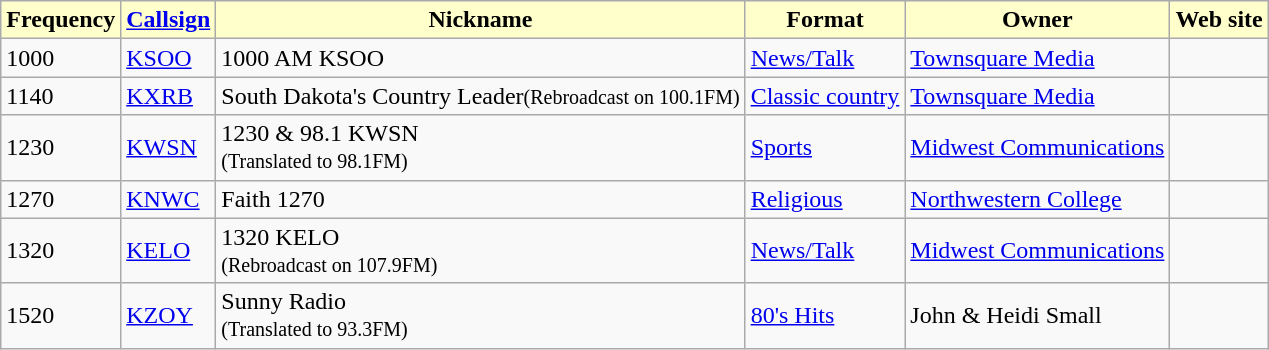<table class="wikitable">
<tr>
<th style="background:#ffffcc;">Frequency</th>
<th style="background:#ffffcc;"><a href='#'>Callsign</a></th>
<th style="background:#ffffcc;">Nickname</th>
<th style="background:#ffffcc;">Format</th>
<th style="background:#ffffcc;">Owner</th>
<th style="background:#ffffcc;">Web site</th>
</tr>
<tr>
<td>1000</td>
<td><a href='#'>KSOO</a></td>
<td>1000 AM KSOO</td>
<td><a href='#'>News/Talk</a></td>
<td><a href='#'>Townsquare Media</a></td>
<td></td>
</tr>
<tr>
<td>1140</td>
<td><a href='#'>KXRB</a></td>
<td>South Dakota's Country Leader<small>(Rebroadcast on 100.1FM)</small></td>
<td><a href='#'>Classic country</a></td>
<td><a href='#'>Townsquare Media</a></td>
<td></td>
</tr>
<tr>
<td>1230</td>
<td><a href='#'>KWSN</a></td>
<td>1230 & 98.1 KWSN<br><small>(Translated to 98.1FM)</small></td>
<td><a href='#'>Sports</a></td>
<td><a href='#'>Midwest Communications</a></td>
<td></td>
</tr>
<tr>
<td>1270</td>
<td><a href='#'>KNWC</a></td>
<td>Faith 1270</td>
<td><a href='#'>Religious</a></td>
<td><a href='#'>Northwestern College</a></td>
<td></td>
</tr>
<tr>
<td>1320</td>
<td><a href='#'>KELO</a></td>
<td>1320 KELO<br><small>(Rebroadcast on 107.9FM)</small></td>
<td><a href='#'>News/Talk</a></td>
<td><a href='#'>Midwest Communications</a></td>
<td></td>
</tr>
<tr>
<td>1520</td>
<td><a href='#'>KZOY</a></td>
<td>Sunny Radio<br><small>(Translated to 93.3FM)</small></td>
<td><a href='#'>80's Hits</a></td>
<td>John & Heidi Small</td>
<td></td>
</tr>
</table>
